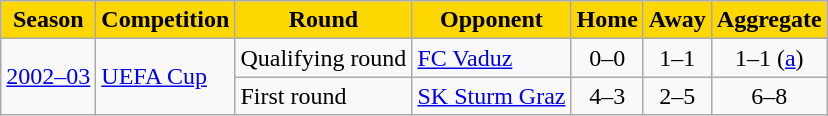<table class="wikitable">
<tr>
<th style="background:gold; color:black;" scope="col">Season</th>
<th style="background:gold; color:black;" scope="col">Competition</th>
<th style="background:gold; color:black;" scope="col">Round</th>
<th style="background:gold; color:black;" scope="col">Opponent</th>
<th style="background:gold; color:black;" scope="col">Home</th>
<th style="background:gold; color:black;" scope="col">Away</th>
<th style="background:gold; color:black;" scope="col">Aggregate</th>
</tr>
<tr>
<td rowspan=2><a href='#'>2002–03</a></td>
<td rowspan=2><a href='#'>UEFA Cup</a></td>
<td>Qualifying round</td>
<td> <a href='#'>FC Vaduz</a></td>
<td align="center">0–0</td>
<td align="center">1–1</td>
<td align="center">1–1 (<a href='#'>a</a>)</td>
</tr>
<tr>
<td>First round</td>
<td> <a href='#'>SK Sturm Graz</a></td>
<td align="center">4–3</td>
<td align="center">2–5</td>
<td align="center">6–8</td>
</tr>
</table>
